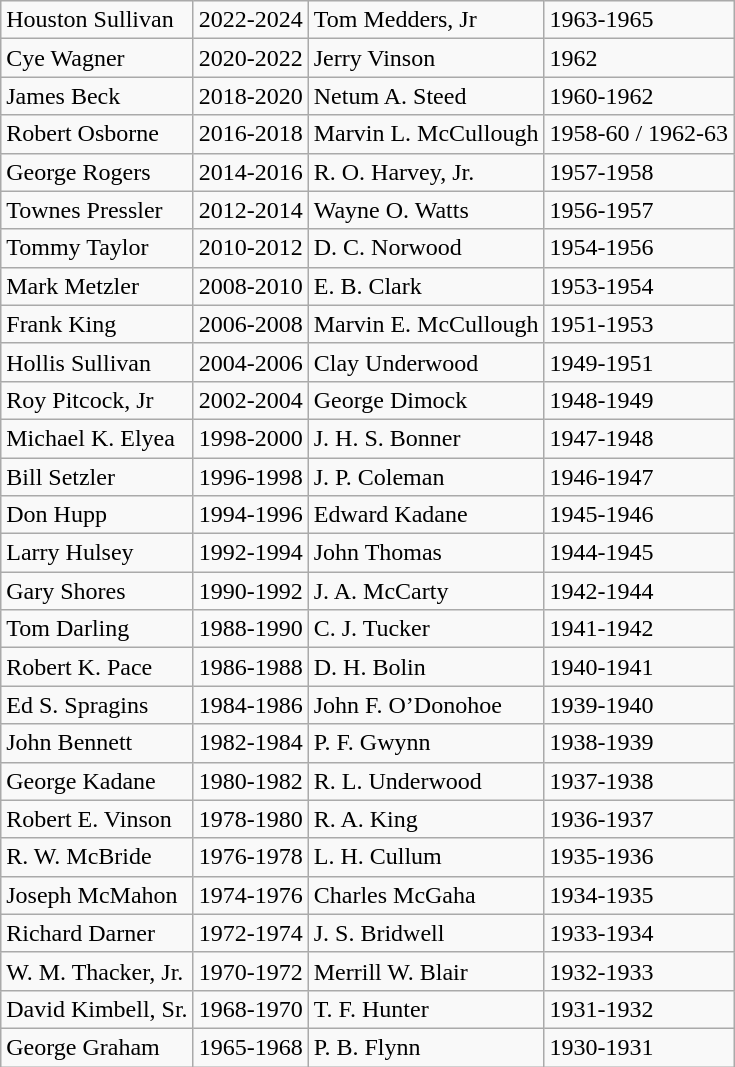<table class="wikitable">
<tr>
<td>Houston Sullivan</td>
<td>2022-2024</td>
<td>Tom Medders, Jr</td>
<td>1963-1965</td>
</tr>
<tr>
<td>Cye Wagner</td>
<td>2020-2022</td>
<td>Jerry Vinson</td>
<td>1962</td>
</tr>
<tr>
<td>James Beck</td>
<td>2018-2020</td>
<td>Netum A. Steed</td>
<td>1960-1962</td>
</tr>
<tr>
<td>Robert Osborne</td>
<td>2016-2018</td>
<td>Marvin L. McCullough</td>
<td>1958-60 / 1962-63</td>
</tr>
<tr>
<td>George Rogers</td>
<td>2014-2016</td>
<td>R. O. Harvey, Jr.</td>
<td>1957-1958</td>
</tr>
<tr>
<td>Townes Pressler</td>
<td>2012-2014</td>
<td>Wayne O. Watts</td>
<td>1956-1957</td>
</tr>
<tr>
<td>Tommy Taylor</td>
<td>2010-2012</td>
<td>D. C. Norwood</td>
<td>1954-1956</td>
</tr>
<tr>
<td>Mark Metzler</td>
<td>2008-2010</td>
<td>E. B. Clark</td>
<td>1953-1954</td>
</tr>
<tr>
<td>Frank King</td>
<td>2006-2008</td>
<td>Marvin E. McCullough</td>
<td>1951-1953</td>
</tr>
<tr>
<td>Hollis Sullivan</td>
<td>2004-2006</td>
<td>Clay Underwood</td>
<td>1949-1951</td>
</tr>
<tr>
<td>Roy Pitcock, Jr</td>
<td>2002-2004</td>
<td>George Dimock</td>
<td>1948-1949</td>
</tr>
<tr>
<td>Michael K. Elyea</td>
<td>1998-2000</td>
<td>J. H. S. Bonner</td>
<td>1947-1948</td>
</tr>
<tr>
<td>Bill Setzler</td>
<td>1996-1998</td>
<td>J. P. Coleman</td>
<td>1946-1947</td>
</tr>
<tr>
<td>Don Hupp</td>
<td>1994-1996</td>
<td>Edward Kadane</td>
<td>1945-1946</td>
</tr>
<tr>
<td>Larry Hulsey</td>
<td>1992-1994</td>
<td>John Thomas</td>
<td>1944-1945</td>
</tr>
<tr>
<td>Gary Shores</td>
<td>1990-1992</td>
<td>J. A. McCarty</td>
<td>1942-1944</td>
</tr>
<tr>
<td>Tom Darling</td>
<td>1988-1990</td>
<td>C. J. Tucker</td>
<td>1941-1942</td>
</tr>
<tr>
<td>Robert K. Pace</td>
<td>1986-1988</td>
<td>D. H. Bolin</td>
<td>1940-1941</td>
</tr>
<tr>
<td>Ed S. Spragins</td>
<td>1984-1986</td>
<td>John F. O’Donohoe</td>
<td>1939-1940</td>
</tr>
<tr>
<td>John Bennett</td>
<td>1982-1984</td>
<td>P. F. Gwynn</td>
<td>1938-1939</td>
</tr>
<tr>
<td>George Kadane</td>
<td>1980-1982</td>
<td>R. L. Underwood</td>
<td>1937-1938</td>
</tr>
<tr>
<td>Robert E. Vinson</td>
<td>1978-1980</td>
<td>R. A. King</td>
<td>1936-1937</td>
</tr>
<tr>
<td>R. W. McBride</td>
<td>1976-1978</td>
<td>L. H. Cullum</td>
<td>1935-1936</td>
</tr>
<tr>
<td>Joseph McMahon</td>
<td>1974-1976</td>
<td>Charles McGaha</td>
<td>1934-1935</td>
</tr>
<tr>
<td>Richard Darner</td>
<td>1972-1974</td>
<td>J. S. Bridwell</td>
<td>1933-1934</td>
</tr>
<tr>
<td>W. M. Thacker, Jr.</td>
<td>1970-1972</td>
<td>Merrill W. Blair</td>
<td>1932-1933</td>
</tr>
<tr>
<td>David Kimbell, Sr.</td>
<td>1968-1970</td>
<td>T. F. Hunter</td>
<td>1931-1932</td>
</tr>
<tr>
<td>George Graham</td>
<td>1965-1968</td>
<td>P. B. Flynn</td>
<td>1930-1931</td>
</tr>
</table>
